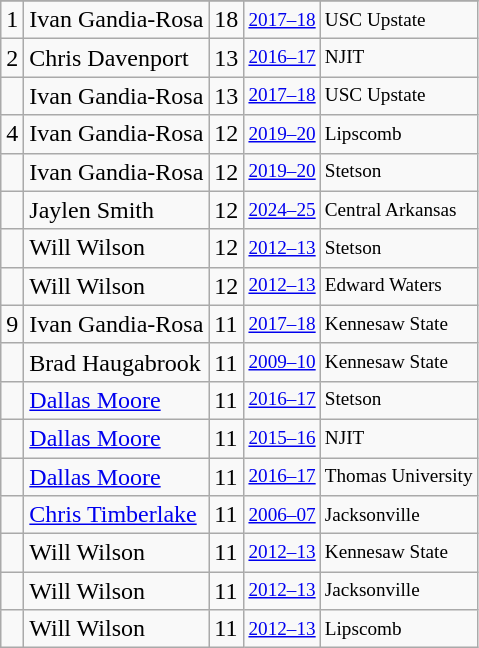<table class="wikitable">
<tr>
</tr>
<tr>
<td>1</td>
<td>Ivan Gandia-Rosa</td>
<td>18</td>
<td style="font-size:80%;"><a href='#'>2017–18</a></td>
<td style="font-size:80%;">USC Upstate</td>
</tr>
<tr>
<td>2</td>
<td>Chris Davenport</td>
<td>13</td>
<td style="font-size:80%;"><a href='#'>2016–17</a></td>
<td style="font-size:80%;">NJIT</td>
</tr>
<tr>
<td></td>
<td>Ivan Gandia-Rosa</td>
<td>13</td>
<td style="font-size:80%;"><a href='#'>2017–18</a></td>
<td style="font-size:80%;">USC Upstate</td>
</tr>
<tr>
<td>4</td>
<td>Ivan Gandia-Rosa</td>
<td>12</td>
<td style="font-size:80%;"><a href='#'>2019–20</a></td>
<td style="font-size:80%;">Lipscomb</td>
</tr>
<tr>
<td></td>
<td>Ivan Gandia-Rosa</td>
<td>12</td>
<td style="font-size:80%;"><a href='#'>2019–20</a></td>
<td style="font-size:80%;">Stetson</td>
</tr>
<tr>
<td></td>
<td>Jaylen Smith</td>
<td>12</td>
<td style="font-size:80%;"><a href='#'>2024–25</a></td>
<td style="font-size:80%;">Central Arkansas</td>
</tr>
<tr>
<td></td>
<td>Will Wilson</td>
<td>12</td>
<td style="font-size:80%;"><a href='#'>2012–13</a></td>
<td style="font-size:80%;">Stetson</td>
</tr>
<tr>
<td></td>
<td>Will Wilson</td>
<td>12</td>
<td style="font-size:80%;"><a href='#'>2012–13</a></td>
<td style="font-size:80%;">Edward Waters</td>
</tr>
<tr>
<td>9</td>
<td>Ivan Gandia-Rosa</td>
<td>11</td>
<td style="font-size:80%;"><a href='#'>2017–18</a></td>
<td style="font-size:80%;">Kennesaw State</td>
</tr>
<tr>
<td></td>
<td>Brad Haugabrook</td>
<td>11</td>
<td style="font-size:80%;"><a href='#'>2009–10</a></td>
<td style="font-size:80%;">Kennesaw State</td>
</tr>
<tr>
<td></td>
<td><a href='#'>Dallas Moore</a></td>
<td>11</td>
<td style="font-size:80%;"><a href='#'>2016–17</a></td>
<td style="font-size:80%;">Stetson</td>
</tr>
<tr>
<td></td>
<td><a href='#'>Dallas Moore</a></td>
<td>11</td>
<td style="font-size:80%;"><a href='#'>2015–16</a></td>
<td style="font-size:80%;">NJIT</td>
</tr>
<tr>
<td></td>
<td><a href='#'>Dallas Moore</a></td>
<td>11</td>
<td style="font-size:80%;"><a href='#'>2016–17</a></td>
<td style="font-size:80%;">Thomas University</td>
</tr>
<tr>
<td></td>
<td><a href='#'>Chris Timberlake</a></td>
<td>11</td>
<td style="font-size:80%;"><a href='#'>2006–07</a></td>
<td style="font-size:80%;">Jacksonville</td>
</tr>
<tr>
<td></td>
<td>Will Wilson</td>
<td>11</td>
<td style="font-size:80%;"><a href='#'>2012–13</a></td>
<td style="font-size:80%;">Kennesaw State</td>
</tr>
<tr>
<td></td>
<td>Will Wilson</td>
<td>11</td>
<td style="font-size:80%;"><a href='#'>2012–13</a></td>
<td style="font-size:80%;">Jacksonville</td>
</tr>
<tr>
<td></td>
<td>Will Wilson</td>
<td>11</td>
<td style="font-size:80%;"><a href='#'>2012–13</a></td>
<td style="font-size:80%;">Lipscomb</td>
</tr>
</table>
